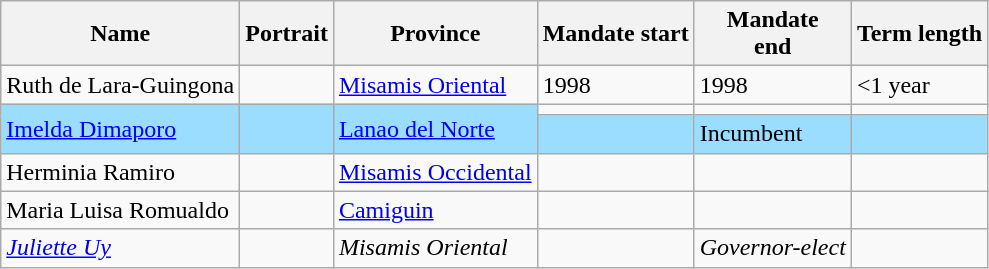<table class="wikitable sortable">
<tr>
<th>Name</th>
<th>Portrait</th>
<th>Province</th>
<th>Mandate start</th>
<th>Mandate<br>end</th>
<th>Term length</th>
</tr>
<tr>
<td>Ruth de Lara-Guingona</td>
<td></td>
<td><a href='#'>Misamis Oriental</a></td>
<td>1998</td>
<td>1998</td>
<td><1 year</td>
</tr>
<tr>
<td rowspan="2" style="background-color: #9BDDFF"><a href='#'>Imelda Dimaporo</a></td>
<td rowspan="2" style="background-color: #9BDDFF"></td>
<td rowspan="2" style="background-color: #9BDDFF"><a href='#'>Lanao del Norte</a></td>
<td></td>
<td></td>
<td></td>
</tr>
<tr>
<td style="background-color: #9BDDFF"></td>
<td style="background-color: #9BDDFF">Incumbent</td>
<td style="background-color: #9BDDFF"></td>
</tr>
<tr>
<td>Herminia Ramiro</td>
<td></td>
<td><a href='#'>Misamis Occidental</a></td>
<td></td>
<td></td>
<td></td>
</tr>
<tr>
<td>Maria Luisa Romualdo</td>
<td></td>
<td><a href='#'>Camiguin</a></td>
<td></td>
<td></td>
<td></td>
</tr>
<tr>
<td><em><a href='#'>Juliette Uy</a></em></td>
<td></td>
<td><em>Misamis Oriental</em></td>
<td><em></em></td>
<td><em>Governor-elect</em></td>
<td><em></em></td>
</tr>
</table>
